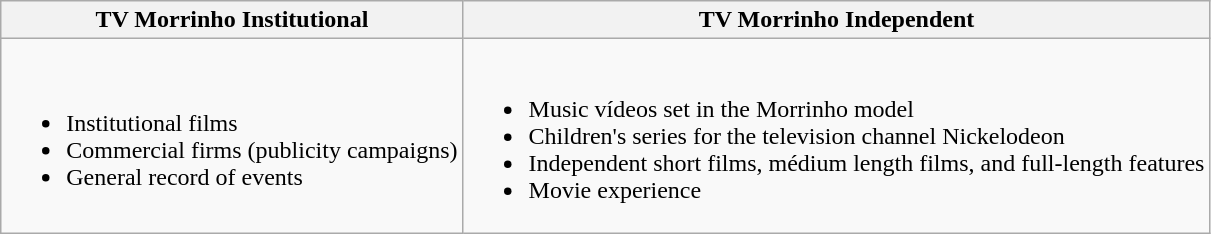<table class="wikitable">
<tr>
<th>TV Morrinho Institutional</th>
<th>TV Morrinho Independent</th>
</tr>
<tr>
<td><br><ul><li>Institutional films</li><li>Commercial firms (publicity campaigns)</li><li>General record of events</li></ul></td>
<td><br><ul><li>Music vídeos set in the Morrinho model</li><li>Children's series for the television channel Nickelodeon</li><li>Independent short films, médium length films, and full-length features</li><li>Movie experience</li></ul></td>
</tr>
</table>
